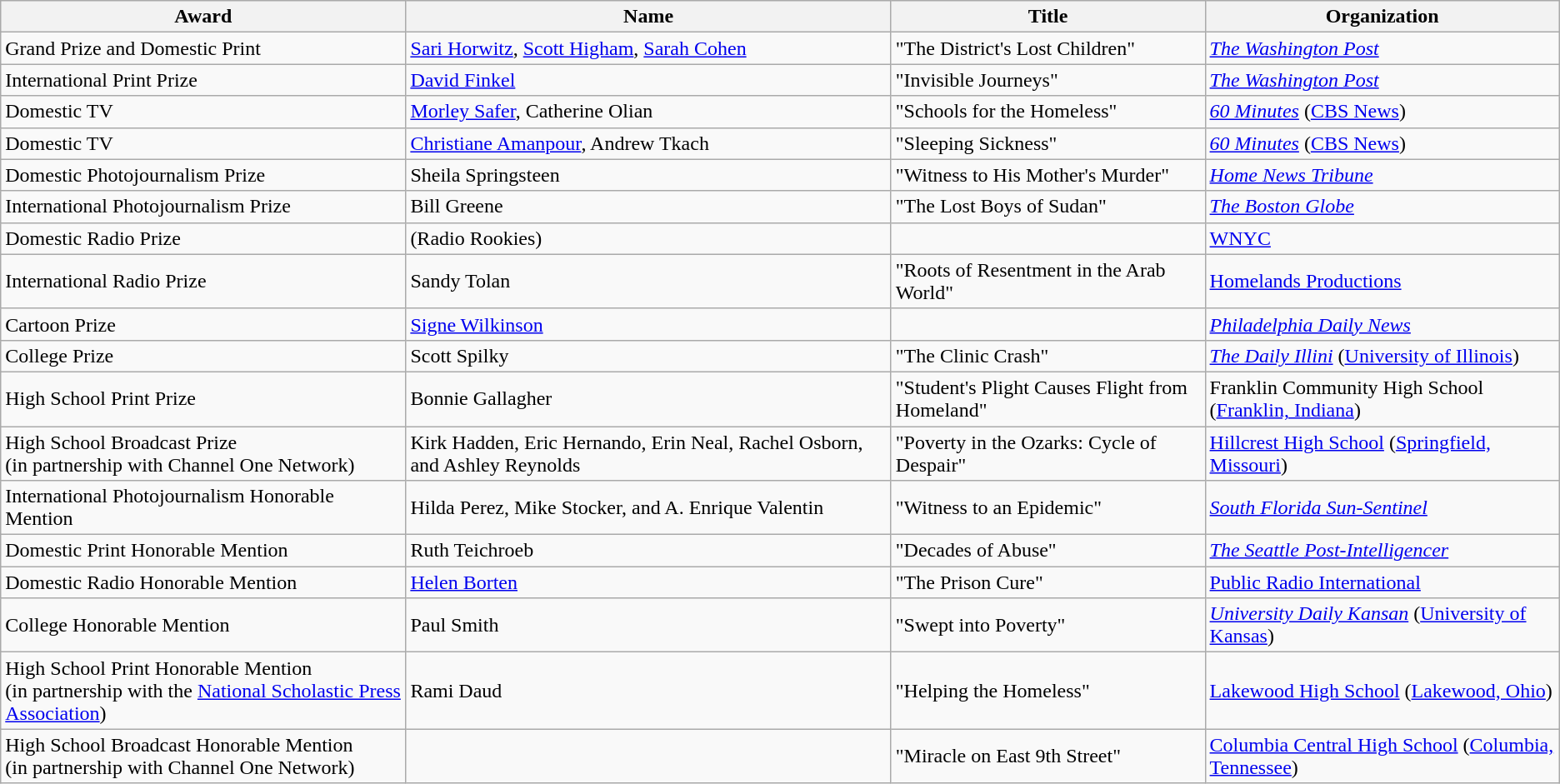<table class="wikitable">
<tr>
<th>Award</th>
<th>Name</th>
<th>Title</th>
<th>Organization</th>
</tr>
<tr>
<td>Grand Prize and Domestic Print</td>
<td><a href='#'>Sari Horwitz</a>, <a href='#'>Scott Higham</a>, <a href='#'>Sarah Cohen</a></td>
<td>"The District's Lost Children"</td>
<td><em><a href='#'>The Washington Post</a></em></td>
</tr>
<tr>
<td>International Print Prize</td>
<td><a href='#'>David Finkel</a></td>
<td>"Invisible Journeys"</td>
<td><em><a href='#'>The Washington Post</a></em></td>
</tr>
<tr>
<td>Domestic TV</td>
<td><a href='#'>Morley Safer</a>, Catherine Olian</td>
<td>"Schools for the Homeless"</td>
<td><em><a href='#'>60 Minutes</a></em> (<a href='#'>CBS News</a>)</td>
</tr>
<tr>
<td>Domestic TV</td>
<td><a href='#'>Christiane Amanpour</a>, Andrew Tkach</td>
<td>"Sleeping Sickness"</td>
<td><em><a href='#'>60 Minutes</a></em> (<a href='#'>CBS News</a>)</td>
</tr>
<tr>
<td>Domestic Photojournalism Prize</td>
<td>Sheila Springsteen</td>
<td>"Witness to His Mother's Murder"</td>
<td><em><a href='#'>Home News Tribune</a></em></td>
</tr>
<tr>
<td>International Photojournalism Prize</td>
<td>Bill Greene</td>
<td>"The Lost Boys of Sudan"</td>
<td><em><a href='#'>The Boston Globe</a></em></td>
</tr>
<tr>
<td>Domestic Radio Prize</td>
<td>(Radio Rookies)</td>
<td></td>
<td><a href='#'>WNYC</a></td>
</tr>
<tr>
<td>International Radio Prize</td>
<td>Sandy Tolan</td>
<td>"Roots of Resentment in the Arab World"</td>
<td><a href='#'>Homelands Productions</a></td>
</tr>
<tr>
<td>Cartoon Prize</td>
<td><a href='#'>Signe Wilkinson</a></td>
<td></td>
<td><em><a href='#'>Philadelphia Daily News</a></em></td>
</tr>
<tr>
<td>College Prize</td>
<td>Scott Spilky</td>
<td>"The Clinic Crash"</td>
<td><em><a href='#'>The Daily Illini</a></em> (<a href='#'>University of Illinois</a>)</td>
</tr>
<tr>
<td>High School Print Prize</td>
<td>Bonnie Gallagher</td>
<td>"Student's Plight Causes Flight from Homeland"</td>
<td>Franklin Community High School (<a href='#'>Franklin, Indiana</a>)</td>
</tr>
<tr>
<td>High School Broadcast Prize<br>(in partnership with Channel One Network)</td>
<td>Kirk Hadden, Eric Hernando, Erin Neal, Rachel Osborn, and Ashley Reynolds</td>
<td>"Poverty in the Ozarks: Cycle of Despair"</td>
<td><a href='#'>Hillcrest High School</a> (<a href='#'>Springfield, Missouri</a>)</td>
</tr>
<tr>
<td>International Photojournalism Honorable Mention</td>
<td>Hilda Perez, Mike Stocker, and A. Enrique Valentin</td>
<td>"Witness to an Epidemic"</td>
<td><em><a href='#'>South Florida Sun-Sentinel</a></em></td>
</tr>
<tr>
<td>Domestic Print Honorable Mention</td>
<td>Ruth Teichroeb</td>
<td>"Decades of Abuse"</td>
<td><em><a href='#'>The Seattle Post-Intelligencer</a></em></td>
</tr>
<tr>
<td>Domestic Radio Honorable Mention</td>
<td><a href='#'>Helen Borten</a></td>
<td>"The Prison Cure"</td>
<td><a href='#'>Public Radio International</a></td>
</tr>
<tr>
<td>College Honorable Mention</td>
<td>Paul Smith</td>
<td>"Swept into Poverty"</td>
<td><em><a href='#'>University Daily Kansan</a></em> (<a href='#'>University of Kansas</a>)</td>
</tr>
<tr>
<td>High School Print Honorable Mention<br>(in partnership with the <a href='#'>National Scholastic Press Association</a>)</td>
<td>Rami Daud</td>
<td>"Helping the Homeless"</td>
<td><a href='#'>Lakewood High School</a> (<a href='#'>Lakewood, Ohio</a>)</td>
</tr>
<tr>
<td>High School Broadcast Honorable Mention <br>(in partnership with Channel One Network)</td>
<td></td>
<td>"Miracle on East 9th Street"</td>
<td><a href='#'>Columbia Central High School</a> (<a href='#'>Columbia, Tennessee</a>)</td>
</tr>
</table>
